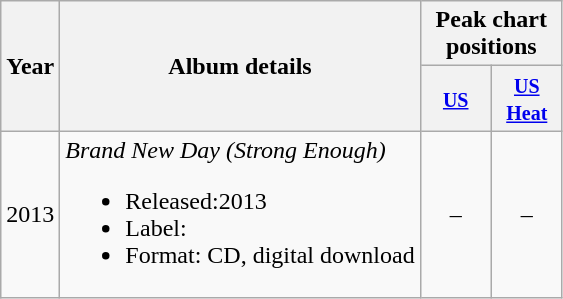<table class="wikitable">
<tr>
<th rowspan="2">Year</th>
<th rowspan="2">Album details</th>
<th colspan="2">Peak chart positions</th>
</tr>
<tr>
<th width="40"><small><a href='#'>US</a></small></th>
<th width="40"><small><a href='#'>US Heat</a></small></th>
</tr>
<tr>
<td>2013</td>
<td><em>Brand New Day (Strong Enough)</em><br><ul><li>Released:2013</li><li>Label:</li><li>Format: CD, digital download</li></ul></td>
<td style="text-align:center;">–</td>
<td style="text-align:center;">–</td>
</tr>
</table>
